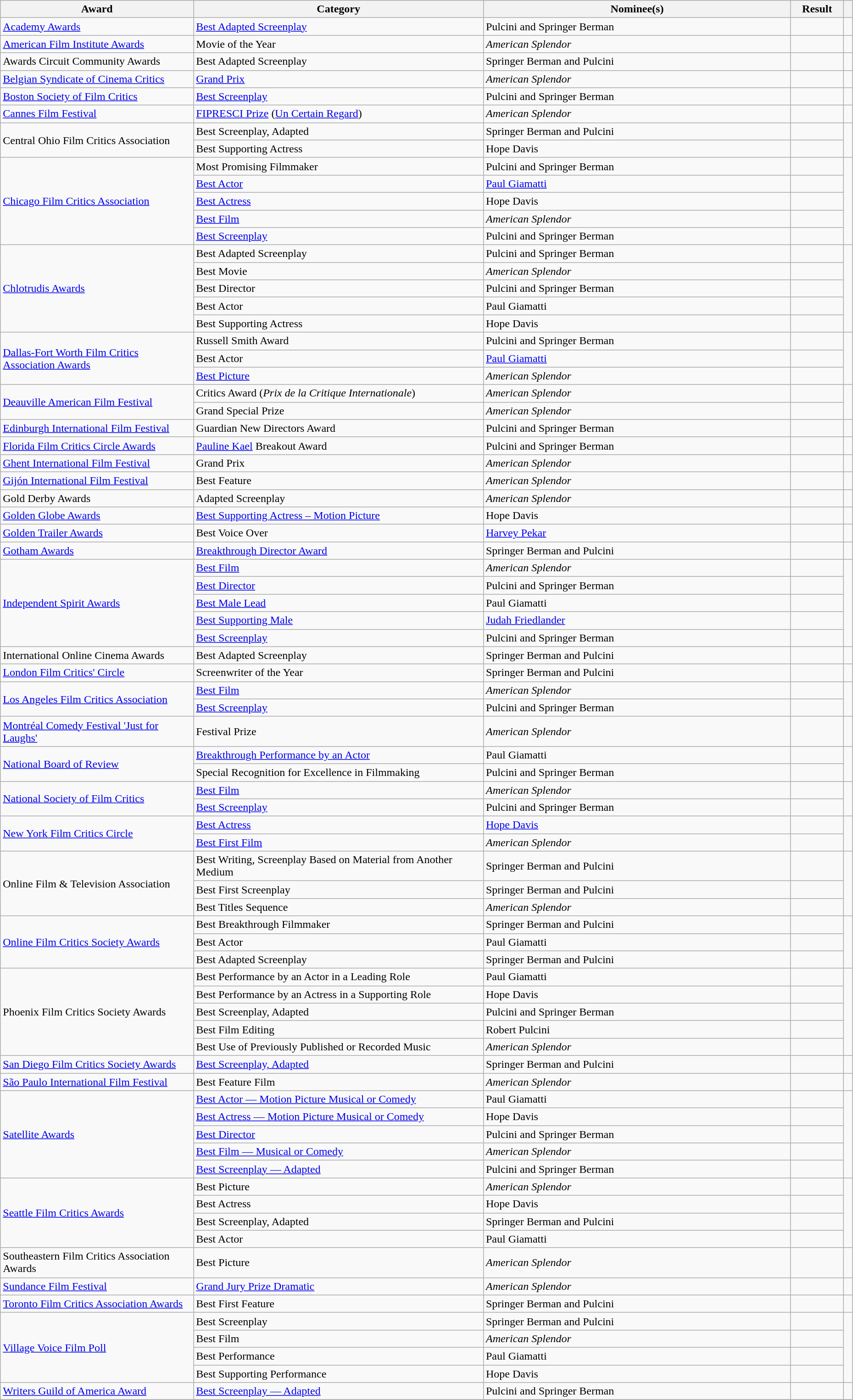<table class="wikitable sortable" style="width:98%">
<tr>
<th scope="col" style="width:22%;">Award</th>
<th scope="col" style="width:33%;">Category</th>
<th scope="col" style="width:35%;">Nominee(s)</th>
<th scope="col" style="width:6%;">Result</th>
<th scope="col" class="unsortable" style="width:1%;"></th>
</tr>
<tr>
<td><a href='#'>Academy Awards</a></td>
<td><a href='#'>Best Adapted Screenplay</a></td>
<td>Pulcini and Springer Berman</td>
<td></td>
<td style="text-align: center;"></td>
</tr>
<tr>
<td><a href='#'>American Film Institute Awards</a></td>
<td>Movie of the Year</td>
<td><em>American Splendor</em></td>
<td></td>
<td style="text-align: center;"></td>
</tr>
<tr>
<td>Awards Circuit Community Awards</td>
<td>Best Adapted Screenplay</td>
<td>Springer Berman and Pulcini</td>
<td></td>
<td style="text-align: center;"></td>
</tr>
<tr>
<td><a href='#'>Belgian Syndicate of Cinema Critics</a></td>
<td><a href='#'>Grand Prix</a></td>
<td><em>American Splendor</em></td>
<td></td>
<td style="text-align: center;"></td>
</tr>
<tr>
<td><a href='#'>Boston Society of Film Critics</a></td>
<td><a href='#'>Best Screenplay</a></td>
<td>Pulcini and Springer Berman</td>
<td></td>
<td style="text-align:center;"></td>
</tr>
<tr>
<td><a href='#'>Cannes Film Festival</a></td>
<td><a href='#'>FIPRESCI Prize</a> (<a href='#'>Un Certain Regard</a>)</td>
<td><em>American Splendor</em></td>
<td></td>
<td style="text-align:center;"></td>
</tr>
<tr>
<td rowspan="2">Central Ohio Film Critics Association</td>
<td>Best Screenplay, Adapted</td>
<td>Springer Berman and Pulcini</td>
<td></td>
<td rowspan = 2 style="text-align:center;"></td>
</tr>
<tr>
<td>Best Supporting Actress</td>
<td>Hope Davis</td>
<td></td>
</tr>
<tr>
<td rowspan="5"><a href='#'>Chicago Film Critics Association</a></td>
<td>Most Promising Filmmaker</td>
<td>Pulcini and Springer Berman</td>
<td></td>
<td rowspan="5" style="text-align:center;"></td>
</tr>
<tr>
<td><a href='#'>Best Actor</a></td>
<td><a href='#'>Paul Giamatti</a></td>
<td></td>
</tr>
<tr>
<td><a href='#'>Best Actress</a></td>
<td>Hope Davis</td>
<td></td>
</tr>
<tr>
<td><a href='#'>Best Film</a></td>
<td><em>American Splendor</em></td>
<td></td>
</tr>
<tr>
<td><a href='#'>Best Screenplay</a></td>
<td>Pulcini and Springer Berman</td>
<td></td>
</tr>
<tr>
<td rowspan="5"><a href='#'>Chlotrudis Awards</a></td>
<td>Best Adapted Screenplay</td>
<td>Pulcini and Springer Berman</td>
<td></td>
<td rowspan="5" style="text-align:center;"></td>
</tr>
<tr>
<td>Best Movie</td>
<td><em>American Splendor</em></td>
<td></td>
</tr>
<tr>
<td>Best Director</td>
<td>Pulcini and Springer Berman</td>
<td></td>
</tr>
<tr>
<td>Best Actor</td>
<td>Paul Giamatti</td>
<td></td>
</tr>
<tr>
<td>Best Supporting Actress</td>
<td>Hope Davis</td>
<td></td>
</tr>
<tr>
<td rowspan="3"><a href='#'>Dallas-Fort Worth Film Critics Association Awards</a></td>
<td>Russell Smith Award</td>
<td>Pulcini and Springer Berman</td>
<td></td>
<td rowspan="3" style="text-align:center;"></td>
</tr>
<tr>
<td>Best Actor</td>
<td><a href='#'>Paul Giamatti</a></td>
<td></td>
</tr>
<tr>
<td><a href='#'>Best Picture</a></td>
<td><em>American Splendor</em></td>
<td></td>
</tr>
<tr>
<td rowspan="2"><a href='#'>Deauville American Film Festival</a></td>
<td>Critics Award (<em>Prix de la Critique Internationale</em>)</td>
<td><em>American Splendor</em></td>
<td></td>
<td rowspan="2" style="text-align:center;"></td>
</tr>
<tr>
<td>Grand Special Prize</td>
<td><em>American Splendor</em></td>
<td></td>
</tr>
<tr>
<td><a href='#'>Edinburgh International Film Festival</a></td>
<td>Guardian New Directors Award</td>
<td>Pulcini and Springer Berman</td>
<td></td>
<td style="text-align: center;"></td>
</tr>
<tr>
<td><a href='#'>Florida Film Critics Circle Awards</a></td>
<td><a href='#'>Pauline Kael</a> Breakout Award</td>
<td>Pulcini and Springer Berman</td>
<td></td>
<td style="text-align: center;"></td>
</tr>
<tr>
<td><a href='#'>Ghent International Film Festival</a></td>
<td>Grand Prix</td>
<td><em>American Splendor</em></td>
<td></td>
<td style="text-align: center;"></td>
</tr>
<tr>
<td><a href='#'>Gijón International Film Festival</a></td>
<td>Best Feature</td>
<td><em>American Splendor</em></td>
<td></td>
<td style="text-align: center;"></td>
</tr>
<tr>
<td>Gold Derby Awards</td>
<td>Adapted Screenplay</td>
<td><em>American Splendor</em></td>
<td></td>
<td style="text-align: center;"></td>
</tr>
<tr>
<td><a href='#'>Golden Globe Awards</a></td>
<td><a href='#'>Best Supporting Actress – Motion Picture</a></td>
<td>Hope Davis</td>
<td></td>
<td style="text-align: center;"></td>
</tr>
<tr>
<td><a href='#'>Golden Trailer Awards</a></td>
<td>Best Voice Over</td>
<td><a href='#'>Harvey Pekar</a></td>
<td></td>
<td style="text-align: center;"></td>
</tr>
<tr>
<td><a href='#'>Gotham Awards</a></td>
<td><a href='#'>Breakthrough Director Award</a></td>
<td>Springer Berman and Pulcini</td>
<td></td>
<td style="text-align: center;"></td>
</tr>
<tr>
<td rowspan="5"><a href='#'>Independent Spirit Awards</a></td>
<td><a href='#'>Best Film</a></td>
<td><em>American Splendor</em></td>
<td></td>
<td rowspan="5" style="text-align: center;"></td>
</tr>
<tr>
<td><a href='#'>Best Director</a></td>
<td>Pulcini and Springer Berman</td>
<td></td>
</tr>
<tr>
<td><a href='#'>Best Male Lead</a></td>
<td>Paul Giamatti</td>
<td></td>
</tr>
<tr>
<td><a href='#'>Best Supporting Male</a></td>
<td><a href='#'>Judah Friedlander</a></td>
<td></td>
</tr>
<tr>
<td><a href='#'>Best Screenplay</a></td>
<td>Pulcini and Springer Berman</td>
<td></td>
</tr>
<tr>
<td>International Online Cinema Awards</td>
<td>Best Adapted Screenplay</td>
<td>Springer Berman and Pulcini</td>
<td></td>
<td style="text-align: center;"></td>
</tr>
<tr>
<td><a href='#'>London Film Critics' Circle</a></td>
<td>Screenwriter of the Year</td>
<td>Springer Berman and Pulcini</td>
<td></td>
<td style="text-align: center;"></td>
</tr>
<tr>
<td rowspan="2"><a href='#'>Los Angeles Film Critics Association</a></td>
<td><a href='#'>Best Film</a></td>
<td><em>American Splendor</em></td>
<td></td>
<td rowspan="2" style="text-align:center;"></td>
</tr>
<tr>
<td><a href='#'>Best Screenplay</a></td>
<td>Pulcini and Springer Berman</td>
<td></td>
</tr>
<tr>
<td><a href='#'>Montréal Comedy Festival 'Just for Laughs'</a></td>
<td>Festival Prize</td>
<td><em>American Splendor</em></td>
<td></td>
<td style="text-align: center;"></td>
</tr>
<tr>
<td rowspan="2"><a href='#'>National Board of Review</a></td>
<td><a href='#'>Breakthrough Performance by an Actor</a></td>
<td>Paul Giamatti</td>
<td></td>
<td rowspan="2" style="text-align:center;"></td>
</tr>
<tr>
<td>Special Recognition for Excellence in Filmmaking</td>
<td>Pulcini and Springer Berman</td>
<td></td>
</tr>
<tr>
<td rowspan="2"><a href='#'>National Society of Film Critics</a></td>
<td><a href='#'>Best Film</a></td>
<td><em>American Splendor</em></td>
<td></td>
<td rowspan="2" style="text-align: center;"></td>
</tr>
<tr>
<td><a href='#'>Best Screenplay</a></td>
<td>Pulcini and Springer Berman</td>
<td></td>
</tr>
<tr>
<td rowspan="2"><a href='#'>New York Film Critics Circle</a></td>
<td><a href='#'>Best Actress</a></td>
<td><a href='#'>Hope Davis</a></td>
<td></td>
<td rowspan="2" style="text-align: center;"></td>
</tr>
<tr>
<td><a href='#'>Best First Film</a></td>
<td><em>American Splendor</em></td>
<td></td>
</tr>
<tr>
<td rowspan="3">Online Film & Television Association</td>
<td>Best Writing, Screenplay Based on Material from Another Medium</td>
<td>Springer Berman and Pulcini</td>
<td></td>
<td rowspan="3" style="text-align: center;"></td>
</tr>
<tr>
<td>Best First Screenplay</td>
<td>Springer Berman and Pulcini</td>
<td></td>
</tr>
<tr>
<td>Best Titles Sequence</td>
<td><em>American Splendor</em></td>
<td></td>
</tr>
<tr>
<td rowspan="3"><a href='#'>Online Film Critics Society Awards</a></td>
<td>Best Breakthrough Filmmaker</td>
<td>Springer Berman and Pulcini</td>
<td></td>
<td rowspan="3" style="text-align: center;"></td>
</tr>
<tr>
<td>Best Actor</td>
<td>Paul Giamatti</td>
<td></td>
</tr>
<tr>
<td>Best Adapted Screenplay</td>
<td>Springer Berman and Pulcini</td>
<td></td>
</tr>
<tr>
<td rowspan="5">Phoenix Film Critics Society Awards</td>
<td>Best Performance by an Actor in a Leading Role</td>
<td>Paul Giamatti</td>
<td></td>
<td rowspan="5" style="text-align: center;"></td>
</tr>
<tr>
<td>Best Performance by an Actress in a Supporting Role</td>
<td>Hope Davis</td>
<td></td>
</tr>
<tr>
<td>Best Screenplay, Adapted</td>
<td>Pulcini and Springer Berman</td>
<td></td>
</tr>
<tr>
<td>Best Film Editing</td>
<td>Robert Pulcini</td>
<td></td>
</tr>
<tr>
<td>Best Use of Previously Published or Recorded Music</td>
<td><em>American Splendor</em></td>
<td></td>
</tr>
<tr>
<td><a href='#'>San Diego Film Critics Society Awards</a></td>
<td><a href='#'>Best Screenplay, Adapted</a></td>
<td>Springer Berman and Pulcini</td>
<td></td>
<td style="text-align: center;"></td>
</tr>
<tr>
<td><a href='#'>São Paulo International Film Festival</a></td>
<td>Best Feature Film</td>
<td><em>American Splendor</em></td>
<td></td>
<td style="text-align: center;"></td>
</tr>
<tr>
<td rowspan="5"><a href='#'>Satellite Awards</a></td>
<td><a href='#'>Best Actor — Motion Picture Musical or Comedy</a></td>
<td>Paul Giamatti</td>
<td></td>
<td rowspan="5" style="text-align: center;"></td>
</tr>
<tr>
<td><a href='#'>Best Actress — Motion Picture Musical or Comedy</a></td>
<td>Hope Davis</td>
<td></td>
</tr>
<tr>
<td><a href='#'>Best Director</a></td>
<td>Pulcini and Springer Berman</td>
<td></td>
</tr>
<tr>
<td><a href='#'>Best Film — Musical or Comedy</a></td>
<td><em>American Splendor</em></td>
<td></td>
</tr>
<tr>
<td><a href='#'>Best Screenplay — Adapted</a></td>
<td>Pulcini and Springer Berman</td>
<td></td>
</tr>
<tr>
<td rowspan = "4"><a href='#'>Seattle Film Critics Awards</a></td>
<td>Best Picture</td>
<td><em>American Splendor</em></td>
<td></td>
<td rowspan = "4" style="text-align: center;"></td>
</tr>
<tr>
<td>Best Actress</td>
<td>Hope Davis</td>
<td></td>
</tr>
<tr>
<td>Best Screenplay, Adapted</td>
<td>Springer Berman and Pulcini</td>
<td></td>
</tr>
<tr>
<td>Best Actor</td>
<td>Paul Giamatti</td>
<td></td>
</tr>
<tr>
<td>Southeastern Film Critics Association Awards</td>
<td>Best Picture</td>
<td><em>American Splendor</em></td>
<td></td>
<td style="text-align: center;"></td>
</tr>
<tr>
<td><a href='#'>Sundance Film Festival</a></td>
<td><a href='#'>Grand Jury Prize Dramatic</a></td>
<td><em>American Splendor</em></td>
<td></td>
<td style="text-align: center;"></td>
</tr>
<tr>
<td><a href='#'>Toronto Film Critics Association Awards</a></td>
<td>Best First Feature</td>
<td>Springer Berman and Pulcini</td>
<td></td>
<td style="text-align: center;"></td>
</tr>
<tr>
<td rowspan = "4"><a href='#'>Village Voice Film Poll</a></td>
<td>Best Screenplay</td>
<td>Springer Berman and Pulcini</td>
<td></td>
<td rowspan = "4" style="text-align: center;"></td>
</tr>
<tr>
<td>Best Film</td>
<td><em>American Splendor</em></td>
<td></td>
</tr>
<tr>
<td>Best Performance</td>
<td>Paul Giamatti</td>
<td></td>
</tr>
<tr>
<td>Best Supporting Performance</td>
<td>Hope Davis</td>
<td></td>
</tr>
<tr>
<td><a href='#'>Writers Guild of America Award</a></td>
<td><a href='#'>Best Screenplay — Adapted</a></td>
<td>Pulcini and Springer Berman</td>
<td></td>
<td style="text-align: center;"></td>
</tr>
<tr>
</tr>
</table>
